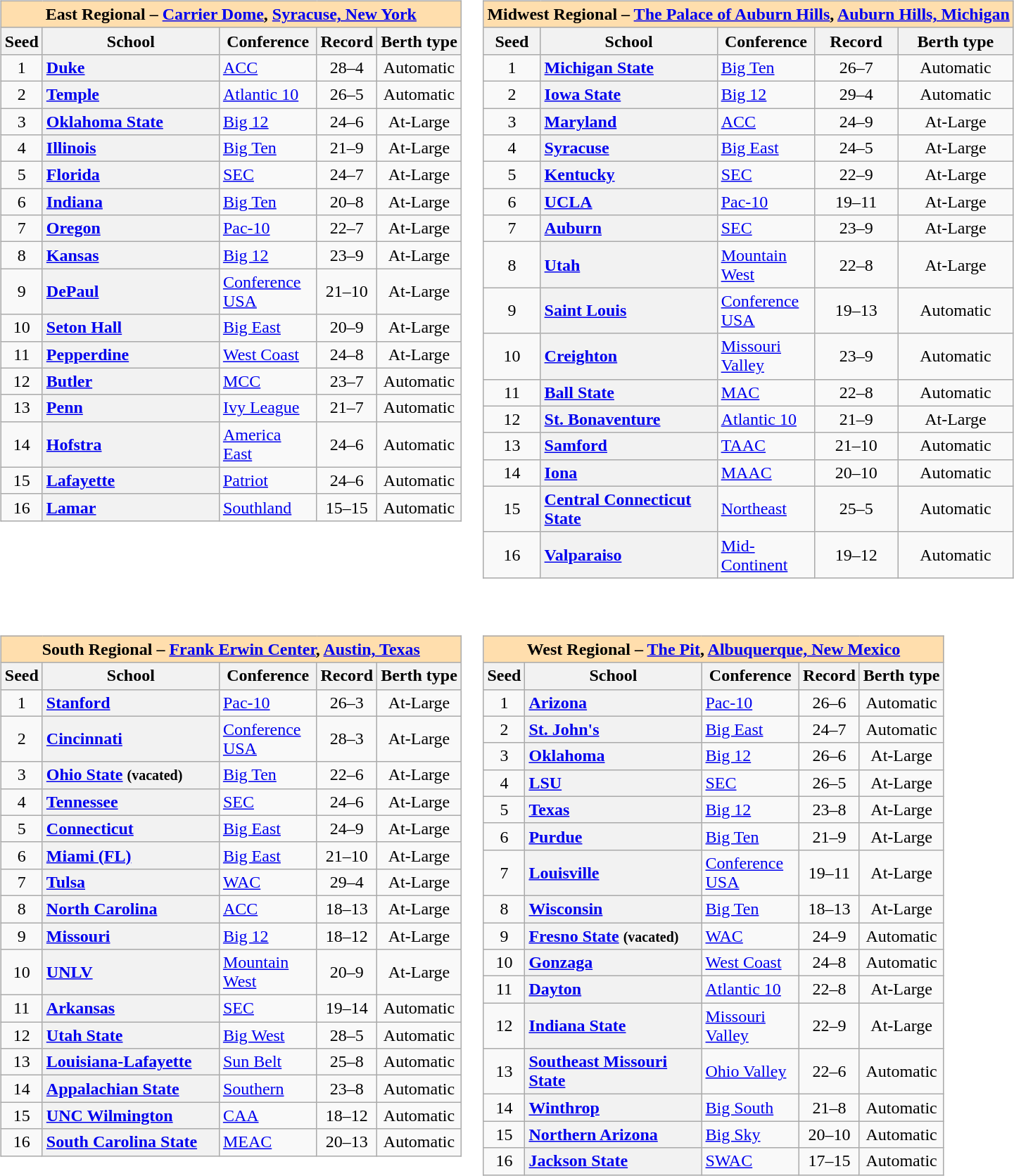<table>
<tr>
<td valign=top><br><table class="wikitable">
<tr>
<th colspan="5" style="background:#ffdead;">East Regional – <a href='#'>Carrier Dome</a>, <a href='#'>Syracuse, New York</a></th>
</tr>
<tr>
<th scope="col">Seed</th>
<th scope="col" style="width: 160px;">School</th>
<th scope="col" style="width: 85px;">Conference</th>
<th scope="col">Record</th>
<th scope="col">Berth type</th>
</tr>
<tr>
<td align=center>1</td>
<th scope="row" style="text-align:left"><a href='#'>Duke</a></th>
<td><a href='#'>ACC</a></td>
<td align=center>28–4</td>
<td align=center>Automatic</td>
</tr>
<tr>
<td align=center>2</td>
<th scope="row" style="text-align:left"><a href='#'>Temple</a></th>
<td><a href='#'>Atlantic 10</a></td>
<td align=center>26–5</td>
<td align=center>Automatic</td>
</tr>
<tr>
<td align=center>3</td>
<th scope="row" style="text-align:left"><a href='#'>Oklahoma State</a></th>
<td><a href='#'>Big 12</a></td>
<td align=center>24–6</td>
<td align=center>At-Large</td>
</tr>
<tr>
<td align=center>4</td>
<th scope="row" style="text-align:left"><a href='#'>Illinois</a></th>
<td><a href='#'>Big Ten</a></td>
<td align=center>21–9</td>
<td align=center>At-Large</td>
</tr>
<tr>
<td align=center>5</td>
<th scope="row" style="text-align:left"><a href='#'>Florida</a></th>
<td><a href='#'>SEC</a></td>
<td align=center>24–7</td>
<td align=center>At-Large</td>
</tr>
<tr>
<td align=center>6</td>
<th scope="row" style="text-align:left"><a href='#'>Indiana</a></th>
<td><a href='#'>Big Ten</a></td>
<td align=center>20–8</td>
<td align=center>At-Large</td>
</tr>
<tr>
<td align=center>7</td>
<th scope="row" style="text-align:left"><a href='#'>Oregon</a></th>
<td><a href='#'>Pac-10</a></td>
<td align=center>22–7</td>
<td align=center>At-Large</td>
</tr>
<tr>
<td align=center>8</td>
<th scope="row" style="text-align:left"><a href='#'>Kansas</a></th>
<td><a href='#'>Big 12</a></td>
<td align=center>23–9</td>
<td align=center>At-Large</td>
</tr>
<tr>
<td align=center>9</td>
<th scope="row" style="text-align:left"><a href='#'>DePaul</a></th>
<td><a href='#'>Conference USA</a></td>
<td align=center>21–10</td>
<td align=center>At-Large</td>
</tr>
<tr>
<td align=center>10</td>
<th scope="row" style="text-align:left"><a href='#'>Seton Hall</a></th>
<td><a href='#'>Big East</a></td>
<td align=center>20–9</td>
<td align=center>At-Large</td>
</tr>
<tr>
<td align=center>11</td>
<th scope="row" style="text-align:left"><a href='#'>Pepperdine</a></th>
<td><a href='#'>West Coast</a></td>
<td align=center>24–8</td>
<td align=center>At-Large</td>
</tr>
<tr>
<td align=center>12</td>
<th scope="row" style="text-align:left"><a href='#'>Butler</a></th>
<td><a href='#'>MCC</a></td>
<td align=center>23–7</td>
<td align=center>Automatic</td>
</tr>
<tr>
<td align=center>13</td>
<th scope="row" style="text-align:left"><a href='#'>Penn</a></th>
<td><a href='#'>Ivy League</a></td>
<td align=center>21–7</td>
<td align=center>Automatic</td>
</tr>
<tr>
<td align=center>14</td>
<th scope="row" style="text-align:left"><a href='#'>Hofstra</a></th>
<td><a href='#'>America East</a></td>
<td align=center>24–6</td>
<td align=center>Automatic</td>
</tr>
<tr>
<td align=center>15</td>
<th scope="row" style="text-align:left"><a href='#'>Lafayette</a></th>
<td><a href='#'>Patriot</a></td>
<td align=center>24–6</td>
<td align=center>Automatic</td>
</tr>
<tr>
<td align=center>16</td>
<th scope="row" style="text-align:left"><a href='#'>Lamar</a></th>
<td><a href='#'>Southland</a></td>
<td align=center>15–15</td>
<td align=center>Automatic</td>
</tr>
</table>
</td>
<td valign=top><br><table class="wikitable">
<tr>
<th colspan="5" style="background:#ffdead;">Midwest Regional – <a href='#'>The Palace of Auburn Hills</a>, <a href='#'>Auburn Hills, Michigan</a></th>
</tr>
<tr>
<th scope="col">Seed</th>
<th scope="col" style="width: 160px;">School</th>
<th scope="col" style="width: 85px;">Conference</th>
<th scope="col">Record</th>
<th scope="col">Berth type</th>
</tr>
<tr>
<td align=center>1</td>
<th scope="row" style="text-align:left"><a href='#'>Michigan State</a></th>
<td><a href='#'>Big Ten</a></td>
<td align=center>26–7</td>
<td align=center>Automatic</td>
</tr>
<tr>
<td align=center>2</td>
<th scope="row" style="text-align:left"><a href='#'>Iowa State</a></th>
<td><a href='#'>Big 12</a></td>
<td align=center>29–4</td>
<td align=center>Automatic</td>
</tr>
<tr>
<td align=center>3</td>
<th scope="row" style="text-align:left"><a href='#'>Maryland</a></th>
<td><a href='#'>ACC</a></td>
<td align=center>24–9</td>
<td align=center>At-Large</td>
</tr>
<tr>
<td align=center>4</td>
<th scope="row" style="text-align:left"><a href='#'>Syracuse</a></th>
<td><a href='#'>Big East</a></td>
<td align=center>24–5</td>
<td align=center>At-Large</td>
</tr>
<tr>
<td align=center>5</td>
<th scope="row" style="text-align:left"><a href='#'>Kentucky</a></th>
<td><a href='#'>SEC</a></td>
<td align=center>22–9</td>
<td align=center>At-Large</td>
</tr>
<tr>
<td align=center>6</td>
<th scope="row" style="text-align:left"><a href='#'>UCLA</a></th>
<td><a href='#'>Pac-10</a></td>
<td align=center>19–11</td>
<td align=center>At-Large</td>
</tr>
<tr>
<td align=center>7</td>
<th scope="row" style="text-align:left"><a href='#'>Auburn</a></th>
<td><a href='#'>SEC</a></td>
<td align=center>23–9</td>
<td align=center>At-Large</td>
</tr>
<tr>
<td align=center>8</td>
<th scope="row" style="text-align:left"><a href='#'>Utah</a></th>
<td><a href='#'>Mountain West</a></td>
<td align=center>22–8</td>
<td align=center>At-Large</td>
</tr>
<tr>
<td align=center>9</td>
<th scope="row" style="text-align:left"><a href='#'>Saint Louis</a></th>
<td><a href='#'>Conference USA</a></td>
<td align=center>19–13</td>
<td align=center>Automatic</td>
</tr>
<tr>
<td align=center>10</td>
<th scope="row" style="text-align:left"><a href='#'>Creighton</a></th>
<td><a href='#'>Missouri Valley</a></td>
<td align=center>23–9</td>
<td align=center>Automatic</td>
</tr>
<tr>
<td align=center>11</td>
<th scope="row" style="text-align:left"><a href='#'>Ball State</a></th>
<td><a href='#'>MAC</a></td>
<td align=center>22–8</td>
<td align=center>Automatic</td>
</tr>
<tr>
<td align=center>12</td>
<th scope="row" style="text-align:left"><a href='#'>St. Bonaventure</a></th>
<td><a href='#'>Atlantic 10</a></td>
<td align=center>21–9</td>
<td align=center>At-Large</td>
</tr>
<tr>
<td align=center>13</td>
<th scope="row" style="text-align:left"><a href='#'>Samford</a></th>
<td><a href='#'>TAAC</a></td>
<td align=center>21–10</td>
<td align=center>Automatic</td>
</tr>
<tr>
<td align=center>14</td>
<th scope="row" style="text-align:left"><a href='#'>Iona</a></th>
<td><a href='#'>MAAC</a></td>
<td align=center>20–10</td>
<td align=center>Automatic</td>
</tr>
<tr>
<td align=center>15</td>
<th scope="row" style="text-align:left"><a href='#'>Central Connecticut State</a></th>
<td><a href='#'>Northeast</a></td>
<td align=center>25–5</td>
<td align=center>Automatic</td>
</tr>
<tr>
<td align=center>16</td>
<th scope="row" style="text-align:left"><a href='#'>Valparaiso</a></th>
<td><a href='#'>Mid-Continent</a></td>
<td align=center>19–12</td>
<td align=center>Automatic</td>
</tr>
</table>
</td>
</tr>
<tr>
<td valign=top><br><table class="wikitable">
<tr>
<th colspan="5" style="background:#ffdead;">South Regional – <a href='#'>Frank Erwin Center</a>, <a href='#'>Austin, Texas</a></th>
</tr>
<tr>
<th scope="col">Seed</th>
<th scope="col" style="width: 160px;">School</th>
<th scope="col" style="width: 85px;">Conference</th>
<th scope="col">Record</th>
<th scope="col">Berth type</th>
</tr>
<tr>
<td align=center>1</td>
<th scope="row" style="text-align:left"><a href='#'>Stanford</a></th>
<td><a href='#'>Pac-10</a></td>
<td align=center>26–3</td>
<td align=center>At-Large</td>
</tr>
<tr>
<td align=center>2</td>
<th scope="row" style="text-align:left"><a href='#'>Cincinnati</a></th>
<td><a href='#'>Conference USA</a></td>
<td align=center>28–3</td>
<td align=center>At-Large</td>
</tr>
<tr>
<td align=center>3</td>
<th scope="row" style="text-align:left"><a href='#'>Ohio State</a> <small>(vacated)</small></th>
<td><a href='#'>Big Ten</a></td>
<td align=center>22–6</td>
<td align=center>At-Large</td>
</tr>
<tr>
<td align=center>4</td>
<th scope="row" style="text-align:left"><a href='#'>Tennessee</a></th>
<td><a href='#'>SEC</a></td>
<td align=center>24–6</td>
<td align=center>At-Large</td>
</tr>
<tr>
<td align=center>5</td>
<th scope="row" style="text-align:left"><a href='#'>Connecticut</a></th>
<td><a href='#'>Big East</a></td>
<td align=center>24–9</td>
<td align=center>At-Large</td>
</tr>
<tr>
<td align=center>6</td>
<th scope="row" style="text-align:left"><a href='#'>Miami (FL)</a></th>
<td><a href='#'>Big East</a></td>
<td align=center>21–10</td>
<td align=center>At-Large</td>
</tr>
<tr>
<td align=center>7</td>
<th scope="row" style="text-align:left"><a href='#'>Tulsa</a></th>
<td><a href='#'>WAC</a></td>
<td align=center>29–4</td>
<td align=center>At-Large</td>
</tr>
<tr>
<td align=center>8</td>
<th scope="row" style="text-align:left"><a href='#'>North Carolina</a></th>
<td><a href='#'>ACC</a></td>
<td align=center>18–13</td>
<td align=center>At-Large</td>
</tr>
<tr>
<td align=center>9</td>
<th scope="row" style="text-align:left"><a href='#'>Missouri</a></th>
<td><a href='#'>Big 12</a></td>
<td align=center>18–12</td>
<td align=center>At-Large</td>
</tr>
<tr>
<td align=center>10</td>
<th scope="row" style="text-align:left"><a href='#'>UNLV</a></th>
<td><a href='#'>Mountain West</a></td>
<td align=center>20–9</td>
<td align=center>At-Large</td>
</tr>
<tr>
<td align=center>11</td>
<th scope="row" style="text-align:left"><a href='#'>Arkansas</a></th>
<td><a href='#'>SEC</a></td>
<td align=center>19–14</td>
<td align=center>Automatic</td>
</tr>
<tr>
<td align=center>12</td>
<th scope="row" style="text-align:left"><a href='#'>Utah State</a></th>
<td><a href='#'>Big West</a></td>
<td align=center>28–5</td>
<td align=center>Automatic</td>
</tr>
<tr>
<td align=center>13</td>
<th scope="row" style="text-align:left"><a href='#'>Louisiana-Lafayette</a></th>
<td><a href='#'>Sun Belt</a></td>
<td align=center>25–8</td>
<td align=center>Automatic</td>
</tr>
<tr>
<td align=center>14</td>
<th scope="row" style="text-align:left"><a href='#'>Appalachian State</a></th>
<td><a href='#'>Southern</a></td>
<td align=center>23–8</td>
<td align=center>Automatic</td>
</tr>
<tr>
<td align=center>15</td>
<th scope="row" style="text-align:left"><a href='#'>UNC Wilmington</a></th>
<td><a href='#'>CAA</a></td>
<td align=center>18–12</td>
<td align=center>Automatic</td>
</tr>
<tr>
<td align=center>16</td>
<th scope="row" style="text-align:left"><a href='#'>South Carolina State</a></th>
<td><a href='#'>MEAC</a></td>
<td align=center>20–13</td>
<td align=center>Automatic</td>
</tr>
</table>
</td>
<td valign=top><br><table class="wikitable">
<tr>
<th colspan="5" style="background:#ffdead;">West Regional – <a href='#'>The Pit</a>, <a href='#'>Albuquerque, New Mexico</a></th>
</tr>
<tr>
<th scope="col">Seed</th>
<th scope="col" style="width: 160px;">School</th>
<th scope="col" style="width: 85px;">Conference</th>
<th scope="col">Record</th>
<th scope="col">Berth type</th>
</tr>
<tr>
<td align=center>1</td>
<th scope="row" style="text-align:left"><a href='#'>Arizona</a></th>
<td><a href='#'>Pac-10</a></td>
<td align=center>26–6</td>
<td align=center>Automatic</td>
</tr>
<tr>
<td align=center>2</td>
<th scope="row" style="text-align:left"><a href='#'>St. John's</a></th>
<td><a href='#'>Big East</a></td>
<td align=center>24–7</td>
<td align=center>Automatic</td>
</tr>
<tr>
<td align=center>3</td>
<th scope="row" style="text-align:left"><a href='#'>Oklahoma</a></th>
<td><a href='#'>Big 12</a></td>
<td align=center>26–6</td>
<td align=center>At-Large</td>
</tr>
<tr>
<td align=center>4</td>
<th scope="row" style="text-align:left"><a href='#'>LSU</a></th>
<td><a href='#'>SEC</a></td>
<td align=center>26–5</td>
<td align=center>At-Large</td>
</tr>
<tr>
<td align=center>5</td>
<th scope="row" style="text-align:left"><a href='#'>Texas</a></th>
<td><a href='#'>Big 12</a></td>
<td align=center>23–8</td>
<td align=center>At-Large</td>
</tr>
<tr>
<td align=center>6</td>
<th scope="row" style="text-align:left"><a href='#'>Purdue</a></th>
<td><a href='#'>Big Ten</a></td>
<td align=center>21–9</td>
<td align=center>At-Large</td>
</tr>
<tr>
<td align=center>7</td>
<th scope="row" style="text-align:left"><a href='#'>Louisville</a></th>
<td><a href='#'>Conference USA</a></td>
<td align=center>19–11</td>
<td align=center>At-Large</td>
</tr>
<tr>
<td align=center>8</td>
<th scope="row" style="text-align:left"><a href='#'>Wisconsin</a></th>
<td><a href='#'>Big Ten</a></td>
<td align=center>18–13</td>
<td align=center>At-Large</td>
</tr>
<tr>
<td align=center>9</td>
<th scope="row" style="text-align:left"><a href='#'>Fresno State</a> <small>(vacated)</small></th>
<td><a href='#'>WAC</a></td>
<td align=center>24–9</td>
<td align=center>Automatic</td>
</tr>
<tr>
<td align=center>10</td>
<th scope="row" style="text-align:left"><a href='#'>Gonzaga</a></th>
<td><a href='#'>West Coast</a></td>
<td align=center>24–8</td>
<td align=center>Automatic</td>
</tr>
<tr>
<td align=center>11</td>
<th scope="row" style="text-align:left"><a href='#'>Dayton</a></th>
<td><a href='#'>Atlantic 10</a></td>
<td align=center>22–8</td>
<td align=center>At-Large</td>
</tr>
<tr>
<td align=center>12</td>
<th scope="row" style="text-align:left"><a href='#'>Indiana State</a></th>
<td><a href='#'>Missouri Valley</a></td>
<td align=center>22–9</td>
<td align=center>At-Large</td>
</tr>
<tr>
<td align=center>13</td>
<th scope="row" style="text-align:left"><a href='#'>Southeast Missouri State</a></th>
<td><a href='#'>Ohio Valley</a></td>
<td align=center>22–6</td>
<td align=center>Automatic</td>
</tr>
<tr>
<td align=center>14</td>
<th scope="row" style="text-align:left"><a href='#'>Winthrop</a></th>
<td><a href='#'>Big South</a></td>
<td align=center>21–8</td>
<td align=center>Automatic</td>
</tr>
<tr>
<td align=center>15</td>
<th scope="row" style="text-align:left"><a href='#'>Northern Arizona</a></th>
<td><a href='#'>Big Sky</a></td>
<td align=center>20–10</td>
<td align=center>Automatic</td>
</tr>
<tr>
<td align=center>16</td>
<th scope="row" style="text-align:left"><a href='#'>Jackson State</a></th>
<td><a href='#'>SWAC</a></td>
<td align=center>17–15</td>
<td align=center>Automatic</td>
</tr>
</table>
</td>
</tr>
</table>
